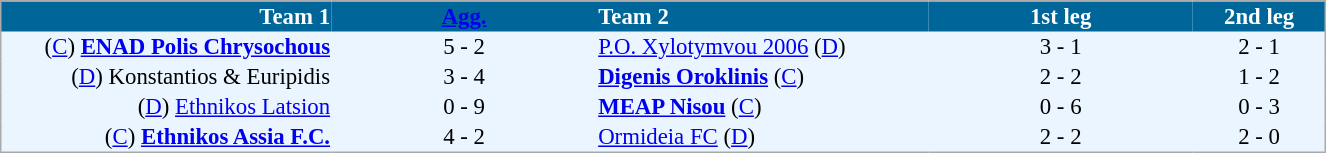<table cellspacing="0" style="background: #EBF5FF; border: 1px #aaa solid; border-collapse: collapse; font-size: 95%; margin: 1em auto;" width=70%>
<tr bgcolor=#006699 style="color:white;">
<th width=25% align="right">Team 1</th>
<th width=20% align="center"><a href='#'>Agg.</a></th>
<th width=25% align="left">Team 2</th>
<th width=20% align="center">1st leg</th>
<th width=20% align="center">2nd leg</th>
</tr>
<tr>
<td align=right>(<a href='#'>C</a>) <strong><a href='#'>ENAD Polis Chrysochous</a></strong></td>
<td align=center>5 - 2</td>
<td align=left><a href='#'>P.O. Xylotymvou 2006</a> (<a href='#'>D</a>)</td>
<td align=center>3 - 1</td>
<td align=center>2 - 1</td>
</tr>
<tr>
<td align=right>(<a href='#'>D</a>) Konstantios & Euripidis</td>
<td align=center>3 - 4</td>
<td align=left><strong><a href='#'>Digenis Oroklinis</a></strong> (<a href='#'>C</a>)</td>
<td align=center>2 - 2</td>
<td align=center>1 - 2</td>
</tr>
<tr>
<td align=right>(<a href='#'>D</a>) <a href='#'>Ethnikos Latsion</a></td>
<td align=center>0 - 9</td>
<td align=left><strong><a href='#'>MEAP Nisou</a></strong> (<a href='#'>C</a>)</td>
<td align=center>0 - 6</td>
<td align=center>0 - 3</td>
</tr>
<tr>
<td align=right>(<a href='#'>C</a>) <strong><a href='#'>Ethnikos Assia F.C.</a></strong></td>
<td align=center>4 - 2</td>
<td align=left><a href='#'>Ormideia FC</a> (<a href='#'>D</a>)</td>
<td align=center>2 - 2</td>
<td align=center>2 - 0</td>
</tr>
<tr>
</tr>
</table>
